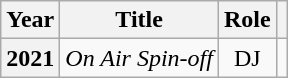<table class="wikitable plainrowheaders" style="text-align: center;">
<tr>
<th scope="col">Year</th>
<th scope="col">Title</th>
<th scope="col">Role</th>
<th scope="col"></th>
</tr>
<tr>
<th scope="row">2021</th>
<td><em>On Air Spin-off</em></td>
<td>DJ</td>
<td></td>
</tr>
</table>
